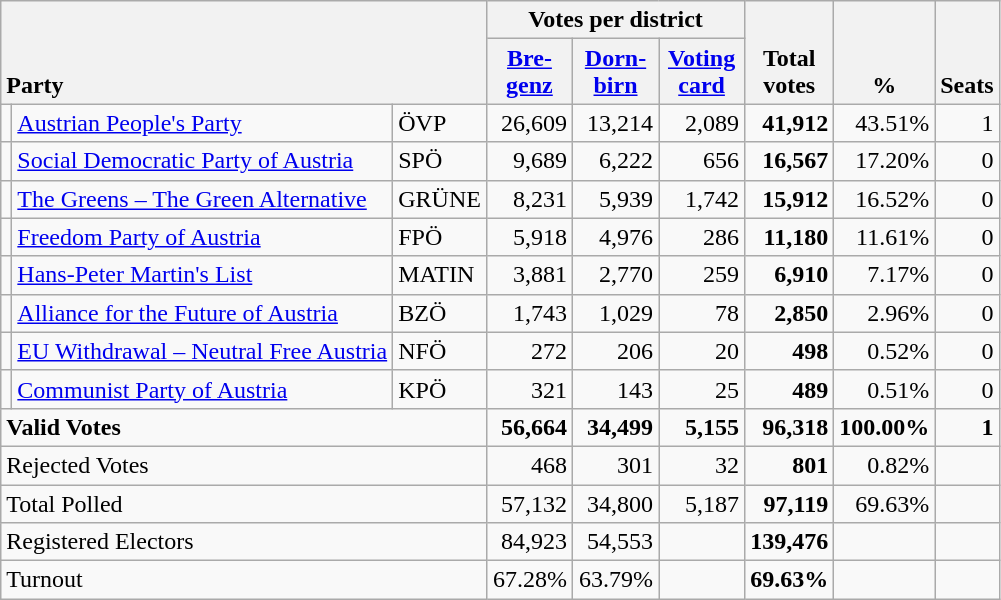<table class="wikitable" border="1" style="text-align:right;">
<tr>
<th style="text-align:left;" valign=bottom rowspan=2 colspan=3>Party</th>
<th colspan=3>Votes per district</th>
<th align=center valign=bottom rowspan=2 width="50">Total<br>votes</th>
<th align=center valign=bottom rowspan=2 width="50">%</th>
<th align=center valign=bottom rowspan=2>Seats</th>
</tr>
<tr>
<th align=center valign=bottom width="50"><a href='#'>Bre-<br>genz</a></th>
<th align=center valign=bottom width="50"><a href='#'>Dorn-<br>birn</a></th>
<th align=center valign=bottom width="50"><a href='#'>Voting<br>card</a></th>
</tr>
<tr>
<td></td>
<td align=left><a href='#'>Austrian People's Party</a></td>
<td align=left>ÖVP</td>
<td>26,609</td>
<td>13,214</td>
<td>2,089</td>
<td><strong>41,912</strong></td>
<td>43.51%</td>
<td>1</td>
</tr>
<tr>
<td></td>
<td align=left><a href='#'>Social Democratic Party of Austria</a></td>
<td align=left>SPÖ</td>
<td>9,689</td>
<td>6,222</td>
<td>656</td>
<td><strong>16,567</strong></td>
<td>17.20%</td>
<td>0</td>
</tr>
<tr>
<td></td>
<td align=left style="white-space: nowrap;"><a href='#'>The Greens – The Green Alternative</a></td>
<td align=left>GRÜNE</td>
<td>8,231</td>
<td>5,939</td>
<td>1,742</td>
<td><strong>15,912</strong></td>
<td>16.52%</td>
<td>0</td>
</tr>
<tr>
<td></td>
<td align=left><a href='#'>Freedom Party of Austria</a></td>
<td align=left>FPÖ</td>
<td>5,918</td>
<td>4,976</td>
<td>286</td>
<td><strong>11,180</strong></td>
<td>11.61%</td>
<td>0</td>
</tr>
<tr>
<td></td>
<td align=left><a href='#'>Hans-Peter Martin's List</a></td>
<td align=left>MATIN</td>
<td>3,881</td>
<td>2,770</td>
<td>259</td>
<td><strong>6,910</strong></td>
<td>7.17%</td>
<td>0</td>
</tr>
<tr>
<td></td>
<td align=left><a href='#'>Alliance for the Future of Austria</a></td>
<td align=left>BZÖ</td>
<td>1,743</td>
<td>1,029</td>
<td>78</td>
<td><strong>2,850</strong></td>
<td>2.96%</td>
<td>0</td>
</tr>
<tr>
<td></td>
<td align=left><a href='#'>EU Withdrawal – Neutral Free Austria</a></td>
<td align=left>NFÖ</td>
<td>272</td>
<td>206</td>
<td>20</td>
<td><strong>498</strong></td>
<td>0.52%</td>
<td>0</td>
</tr>
<tr>
<td></td>
<td align=left><a href='#'>Communist Party of Austria</a></td>
<td align=left>KPÖ</td>
<td>321</td>
<td>143</td>
<td>25</td>
<td><strong>489</strong></td>
<td>0.51%</td>
<td>0</td>
</tr>
<tr style="font-weight:bold">
<td align=left colspan=3>Valid Votes</td>
<td>56,664</td>
<td>34,499</td>
<td>5,155</td>
<td>96,318</td>
<td>100.00%</td>
<td>1</td>
</tr>
<tr>
<td align=left colspan=3>Rejected Votes</td>
<td>468</td>
<td>301</td>
<td>32</td>
<td><strong>801</strong></td>
<td>0.82%</td>
<td></td>
</tr>
<tr>
<td align=left colspan=3>Total Polled</td>
<td>57,132</td>
<td>34,800</td>
<td>5,187</td>
<td><strong>97,119</strong></td>
<td>69.63%</td>
<td></td>
</tr>
<tr>
<td align=left colspan=3>Registered Electors</td>
<td>84,923</td>
<td>54,553</td>
<td></td>
<td><strong>139,476</strong></td>
<td></td>
<td></td>
</tr>
<tr>
<td align=left colspan=3>Turnout</td>
<td>67.28%</td>
<td>63.79%</td>
<td></td>
<td><strong>69.63%</strong></td>
<td></td>
<td></td>
</tr>
</table>
